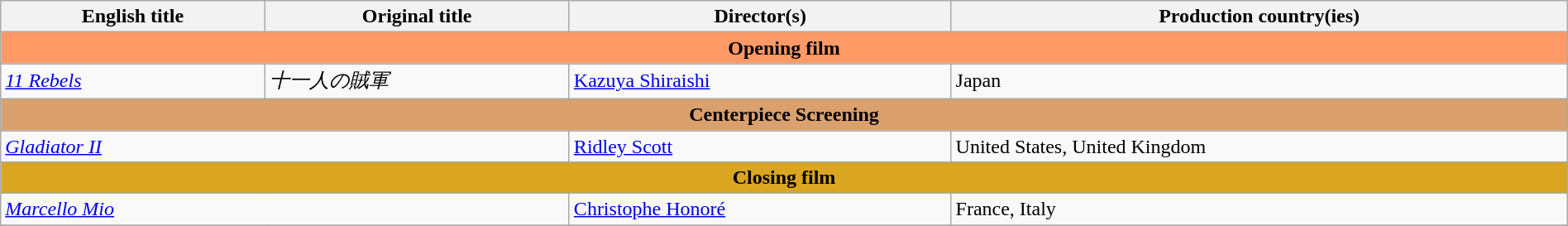<table class="sortable wikitable" style="width:100%; margin-bottom:4px" cellpadding="5">
<tr>
<th scope="col">English title</th>
<th scope="col">Original title</th>
<th scope="col">Director(s)</th>
<th scope="col">Production country(ies)</th>
</tr>
<tr>
<th colspan="5" style="background:#FF9966">Opening film</th>
</tr>
<tr>
<td><em><a href='#'>11 Rebels</a></em></td>
<td><em>十一人の賊軍</em></td>
<td><a href='#'>Kazuya Shiraishi</a></td>
<td>Japan</td>
</tr>
<tr>
<th colspan="5" style="background:#DAA06D">Centerpiece Screening</th>
</tr>
<tr>
<td colspan=2><em><a href='#'>Gladiator II</a></em></td>
<td><a href='#'>Ridley Scott</a></td>
<td>United States, United Kingdom</td>
</tr>
<tr>
<th colspan="5" style="background:#DAA520">Closing film</th>
</tr>
<tr>
<td colspan=2><em><a href='#'>Marcello Mio</a></em></td>
<td><a href='#'>Christophe Honoré</a></td>
<td>France, Italy</td>
</tr>
<tr>
</tr>
</table>
